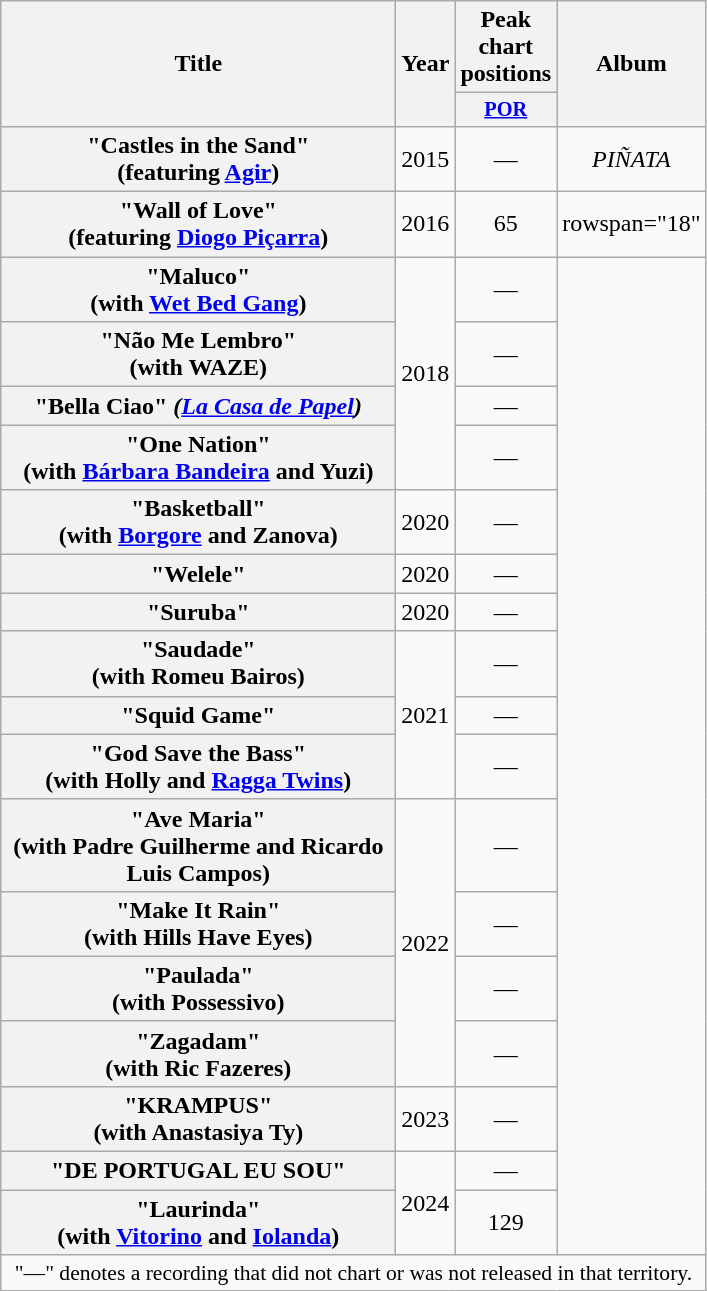<table class="wikitable plainrowheaders" style="text-align:center;" border="1">
<tr>
<th scope="col" rowspan="2" style="width:16em;">Title</th>
<th scope="col" rowspan="2" style="width:1em;">Year</th>
<th scope="col">Peak chart positions</th>
<th scope="col" rowspan="2">Album</th>
</tr>
<tr>
<th scope="col" style="width:3em;font-size:85%;"><a href='#'>POR</a><br></th>
</tr>
<tr>
<th scope="row">"Castles in the Sand"<br><span>(featuring <a href='#'>Agir</a>)</span></th>
<td>2015</td>
<td>—</td>
<td><em>PIÑATA</em></td>
</tr>
<tr>
<th scope="row">"Wall of Love"<br><span>(featuring <a href='#'>Diogo Piçarra</a>)</span></th>
<td>2016</td>
<td>65</td>
<td>rowspan="18" </td>
</tr>
<tr>
<th scope="row">"Maluco"<br><span>(with <a href='#'>Wet Bed Gang</a>)</span></th>
<td rowspan="4">2018</td>
<td>—</td>
</tr>
<tr>
<th scope="row">"Não Me Lembro"<br><span>(with WAZE)</span></th>
<td>—</td>
</tr>
<tr>
<th scope="row">"Bella Ciao" <span><em>(<a href='#'>La Casa de Papel</a>)</em></span></th>
<td>—</td>
</tr>
<tr>
<th scope="row">"One Nation"<br><span>(with <a href='#'>Bárbara Bandeira</a> and Yuzi)</span></th>
<td>—</td>
</tr>
<tr>
<th scope="row">"Basketball"<br><span>(with <a href='#'>Borgore</a> and Zanova)</span></th>
<td>2020</td>
<td>—</td>
</tr>
<tr>
<th scope="row">"Welele"<br></th>
<td>2020</td>
<td>—</td>
</tr>
<tr>
<th scope="row">"Suruba"<br></th>
<td>2020</td>
<td>—</td>
</tr>
<tr>
<th scope="row">"Saudade"<br><span>(with Romeu Bairos)</span></th>
<td rowspan="3">2021</td>
<td>—</td>
</tr>
<tr>
<th scope="row">"Squid Game"<br></th>
<td>—</td>
</tr>
<tr>
<th scope="row">"God Save the Bass"<br><span>(with Holly and <a href='#'>Ragga Twins</a>)</span></th>
<td>—</td>
</tr>
<tr>
<th scope="row">"Ave Maria"<br><span>(with Padre Guilherme and Ricardo Luis Campos)</span></th>
<td rowspan="4">2022</td>
<td>—</td>
</tr>
<tr>
<th scope="row">"Make It Rain"<br><span>(with Hills Have Eyes)</span></th>
<td>—</td>
</tr>
<tr>
<th scope="row">"Paulada"<br><span>(with Possessivo)</span></th>
<td>—</td>
</tr>
<tr>
<th scope="row">"Zagadam"<br><span>(with Ric Fazeres)</span></th>
<td>—</td>
</tr>
<tr>
<th scope="row">"KRAMPUS"<br><span>(with Anastasiya Ty)</span></th>
<td>2023</td>
<td>—</td>
</tr>
<tr>
<th scope="row">"DE PORTUGAL EU SOU"</th>
<td rowspan="2">2024</td>
<td>—</td>
</tr>
<tr>
<th scope="row">"Laurinda"<br><span>(with <a href='#'>Vitorino</a> and <a href='#'>Iolanda</a>)</span></th>
<td>129</td>
</tr>
<tr>
<td colspan="4" style="font-size:90%">"—" denotes a recording that did not chart or was not released in that territory.</td>
</tr>
</table>
